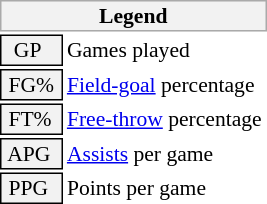<table class="toccolours" style="font-size: 90%; white-space: nowrap;">
<tr>
<th colspan="6" style="background:#f2f2f2; border:1px solid #aaa;">Legend</th>
</tr>
<tr>
<td style="background:#f2f2f2; border:1px solid black;">  GP</td>
<td>Games played</td>
</tr>
<tr>
<td style="background:#f2f2f2; border:1px solid black;"> FG% </td>
<td style="padding-right: 8px"><a href='#'>Field-goal</a> percentage</td>
</tr>
<tr>
<td style="background:#f2f2f2; border:1px solid black;"> FT% </td>
<td><a href='#'>Free-throw</a> percentage</td>
</tr>
<tr>
<td style="background:#f2f2f2; border:1px solid black;"> APG </td>
<td><a href='#'>Assists</a> per game</td>
</tr>
<tr>
<td style="background:#f2f2f2; border:1px solid black;"> PPG </td>
<td>Points per game</td>
</tr>
<tr>
</tr>
</table>
